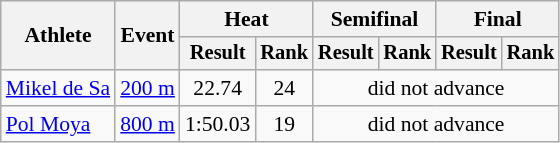<table class="wikitable" style="font-size:90%">
<tr>
<th rowspan=2>Athlete</th>
<th rowspan=2>Event</th>
<th colspan=2>Heat</th>
<th colspan=2>Semifinal</th>
<th colspan=2>Final</th>
</tr>
<tr style="font-size:95%">
<th>Result</th>
<th>Rank</th>
<th>Result</th>
<th>Rank</th>
<th>Result</th>
<th>Rank</th>
</tr>
<tr align=center>
<td align=left><a href='#'>Mikel de Sa</a></td>
<td style="text-align:left;"><a href='#'>200 m</a></td>
<td>22.74</td>
<td>24</td>
<td colspan=4>did not advance</td>
</tr>
<tr align=center>
<td align=left><a href='#'>Pol Moya</a></td>
<td style="text-align:left;"><a href='#'>800 m</a></td>
<td>1:50.03</td>
<td>19</td>
<td colspan=4>did not advance</td>
</tr>
</table>
